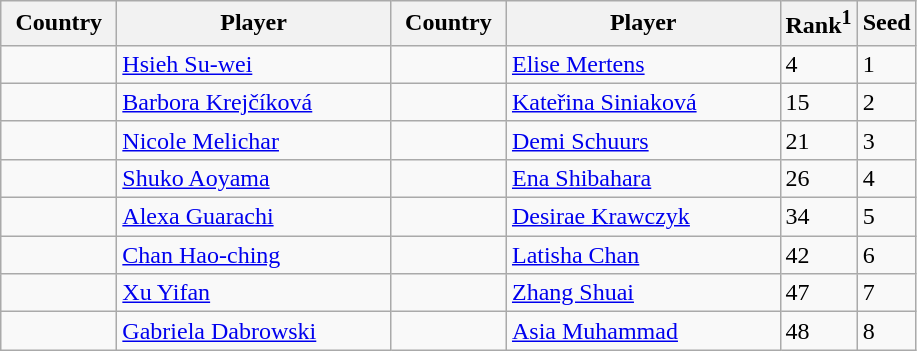<table class="sortable wikitable">
<tr>
<th width="70">Country</th>
<th width="175">Player</th>
<th width="70">Country</th>
<th width="175">Player</th>
<th>Rank<sup>1</sup></th>
<th>Seed</th>
</tr>
<tr>
<td></td>
<td><a href='#'>Hsieh Su-wei</a></td>
<td></td>
<td><a href='#'>Elise Mertens</a></td>
<td>4</td>
<td>1</td>
</tr>
<tr>
<td></td>
<td><a href='#'>Barbora Krejčíková</a></td>
<td></td>
<td><a href='#'>Kateřina Siniaková</a></td>
<td>15</td>
<td>2</td>
</tr>
<tr>
<td></td>
<td><a href='#'>Nicole Melichar</a></td>
<td></td>
<td><a href='#'>Demi Schuurs</a></td>
<td>21</td>
<td>3</td>
</tr>
<tr>
<td></td>
<td><a href='#'>Shuko Aoyama</a></td>
<td></td>
<td><a href='#'>Ena Shibahara</a></td>
<td>26</td>
<td>4</td>
</tr>
<tr>
<td></td>
<td><a href='#'>Alexa Guarachi</a></td>
<td></td>
<td><a href='#'>Desirae Krawczyk</a></td>
<td>34</td>
<td>5</td>
</tr>
<tr>
<td></td>
<td><a href='#'>Chan Hao-ching</a></td>
<td></td>
<td><a href='#'>Latisha Chan</a></td>
<td>42</td>
<td>6</td>
</tr>
<tr>
<td></td>
<td><a href='#'>Xu Yifan</a></td>
<td></td>
<td><a href='#'>Zhang Shuai</a></td>
<td>47</td>
<td>7</td>
</tr>
<tr>
<td></td>
<td><a href='#'>Gabriela Dabrowski</a></td>
<td></td>
<td><a href='#'>Asia Muhammad</a></td>
<td>48</td>
<td>8</td>
</tr>
</table>
